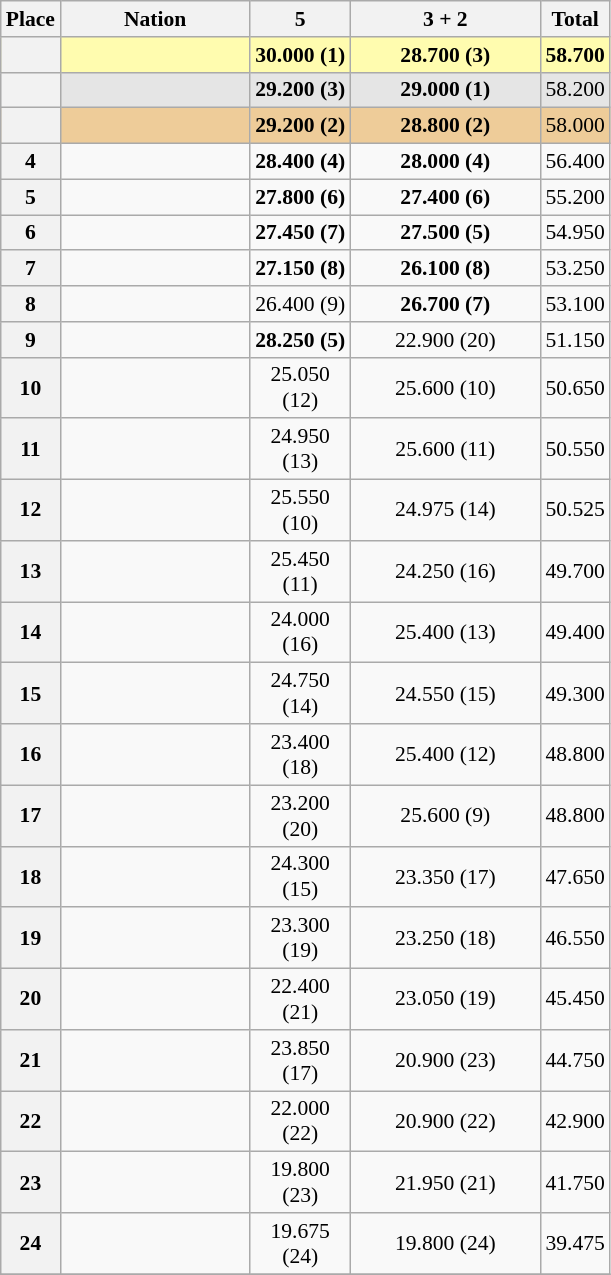<table class="wikitable sortable" style="text-align:center; font-size:90%">
<tr>
<th scope="col" style="width:20px;">Place</th>
<th ! scope="col" style="width:120px;">Nation</th>
<th ! scope="col" style="width:60px;">5 </th>
<th ! scope="col" style="width:120px;">3  + 2 </th>
<th scope=col>Total</th>
</tr>
<tr bgcolor=fffcaf>
<th scope=row></th>
<td align=left></td>
<td><strong>30.000 (1)</strong></td>
<td><strong>28.700 (3)</strong></td>
<td><strong>58.700</strong></td>
</tr>
<tr bgcolor=e5e5e5>
<th scope=row></th>
<td align=left></td>
<td><strong>29.200 (3)</strong></td>
<td><strong>29.000 (1)</strong></td>
<td>58.200</td>
</tr>
<tr bgcolor=eecc99>
<th scope=row></th>
<td align=left></td>
<td><strong>29.200 (2)</strong></td>
<td><strong>28.800 (2)</strong></td>
<td>58.000</td>
</tr>
<tr>
<th scope=row>4</th>
<td align=left></td>
<td><strong>28.400 (4)</strong></td>
<td><strong>28.000 (4)</strong></td>
<td>56.400</td>
</tr>
<tr>
<th scope=row>5</th>
<td align=left></td>
<td><strong>27.800 (6)</strong></td>
<td><strong>27.400 (6)</strong></td>
<td>55.200</td>
</tr>
<tr>
<th scope=row>6</th>
<td align=left></td>
<td><strong>27.450 (7)</strong></td>
<td><strong>27.500 (5)</strong></td>
<td>54.950</td>
</tr>
<tr>
<th scope=row>7</th>
<td align=left></td>
<td><strong>27.150 (8)</strong></td>
<td><strong>26.100 (8)</strong></td>
<td>53.250</td>
</tr>
<tr>
<th scope=row>8</th>
<td align=left></td>
<td>26.400 (9)</td>
<td><strong>26.700 (7)</strong></td>
<td>53.100</td>
</tr>
<tr>
<th scope=row>9</th>
<td align=left></td>
<td><strong>28.250 (5)</strong></td>
<td>22.900 (20)</td>
<td>51.150</td>
</tr>
<tr>
<th scope=row>10</th>
<td align=left></td>
<td>25.050 (12)</td>
<td>25.600 (10)</td>
<td>50.650</td>
</tr>
<tr>
<th scope=row>11</th>
<td align=left></td>
<td>24.950 (13)</td>
<td>25.600 (11)</td>
<td>50.550</td>
</tr>
<tr>
<th scope=row>12</th>
<td align=left></td>
<td>25.550 (10)</td>
<td>24.975 (14)</td>
<td>50.525</td>
</tr>
<tr>
<th scope=row>13</th>
<td align=left></td>
<td>25.450 (11)</td>
<td>24.250 (16)</td>
<td>49.700</td>
</tr>
<tr>
<th scope=row>14</th>
<td align=left></td>
<td>24.000 (16)</td>
<td>25.400 (13)</td>
<td>49.400</td>
</tr>
<tr>
<th scope=row>15</th>
<td align=left></td>
<td>24.750 (14)</td>
<td>24.550 (15)</td>
<td>49.300</td>
</tr>
<tr>
<th scope=row>16</th>
<td align=left></td>
<td>23.400 (18)</td>
<td>25.400 (12)</td>
<td>48.800</td>
</tr>
<tr>
<th scope=row>17</th>
<td align=left></td>
<td>23.200 (20)</td>
<td>25.600 (9)</td>
<td>48.800</td>
</tr>
<tr>
<th scope=row>18</th>
<td align=left></td>
<td>24.300 (15)</td>
<td>23.350 (17)</td>
<td>47.650</td>
</tr>
<tr>
<th scope=row>19</th>
<td align=left></td>
<td>23.300 (19)</td>
<td>23.250 (18)</td>
<td>46.550</td>
</tr>
<tr>
<th scope=row>20</th>
<td align=left></td>
<td>22.400 (21)</td>
<td>23.050 (19)</td>
<td>45.450</td>
</tr>
<tr>
<th scope=row>21</th>
<td align=left></td>
<td>23.850 (17)</td>
<td>20.900 (23)</td>
<td>44.750</td>
</tr>
<tr>
<th scope=row>22</th>
<td align=left></td>
<td>22.000 (22)</td>
<td>20.900 (22)</td>
<td>42.900</td>
</tr>
<tr>
<th scope=row>23</th>
<td align=left></td>
<td>19.800 (23)</td>
<td>21.950 (21)</td>
<td>41.750</td>
</tr>
<tr>
<th scope=row>24</th>
<td align=left></td>
<td>19.675 (24)</td>
<td>19.800 (24)</td>
<td>39.475</td>
</tr>
<tr>
</tr>
</table>
